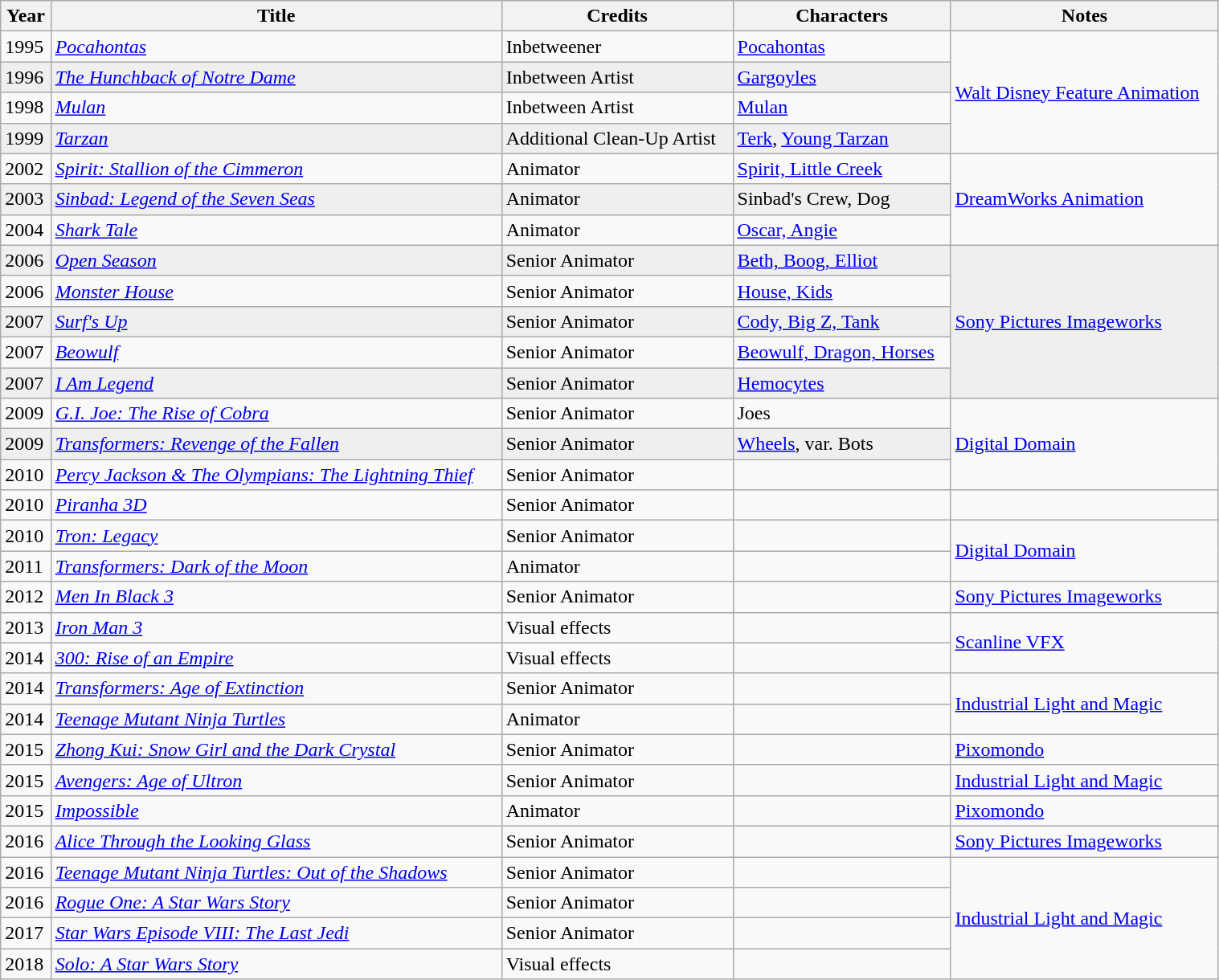<table class="wikitable" width="80%">
<tr>
<th>Year</th>
<th>Title</th>
<th>Credits</th>
<th>Characters</th>
<th>Notes</th>
</tr>
<tr>
<td>1995</td>
<td><em><a href='#'>Pocahontas</a></em></td>
<td>Inbetweener</td>
<td><a href='#'>Pocahontas</a></td>
<td rowspan="4"><a href='#'>Walt Disney Feature Animation</a></td>
</tr>
<tr style="background:#efefef;">
<td>1996</td>
<td><em><a href='#'>The Hunchback of Notre Dame</a></em></td>
<td>Inbetween Artist</td>
<td><a href='#'>Gargoyles</a></td>
</tr>
<tr>
<td>1998</td>
<td><em><a href='#'>Mulan</a></em></td>
<td>Inbetween Artist</td>
<td><a href='#'>Mulan</a></td>
</tr>
<tr style="background:#efefef;">
<td>1999</td>
<td><em><a href='#'>Tarzan</a></em></td>
<td>Additional Clean-Up Artist</td>
<td><a href='#'>Terk</a>, <a href='#'>Young Tarzan</a></td>
</tr>
<tr>
<td>2002</td>
<td><em><a href='#'>Spirit: Stallion of the Cimmeron</a></em></td>
<td>Animator</td>
<td><a href='#'>Spirit, Little Creek</a></td>
<td rowspan="3"><a href='#'>DreamWorks Animation</a></td>
</tr>
<tr style="background:#efefef;">
<td>2003</td>
<td><em><a href='#'>Sinbad: Legend of the Seven Seas</a></em></td>
<td>Animator</td>
<td>Sinbad's Crew, Dog</td>
</tr>
<tr>
<td>2004</td>
<td><em><a href='#'>Shark Tale</a></em></td>
<td>Animator</td>
<td><a href='#'>Oscar, Angie</a></td>
</tr>
<tr style="background:#efefef;">
<td>2006</td>
<td><em><a href='#'>Open Season</a></em></td>
<td>Senior Animator</td>
<td><a href='#'>Beth, Boog, Elliot</a></td>
<td rowspan="5"><a href='#'>Sony Pictures Imageworks</a></td>
</tr>
<tr>
<td>2006</td>
<td><em><a href='#'>Monster House</a></em></td>
<td>Senior Animator</td>
<td><a href='#'>House, Kids</a></td>
</tr>
<tr style="background:#efefef;">
<td>2007</td>
<td><em><a href='#'>Surf's Up</a></em></td>
<td>Senior Animator</td>
<td><a href='#'>Cody, Big Z, Tank</a></td>
</tr>
<tr>
<td>2007</td>
<td><em><a href='#'>Beowulf</a></em></td>
<td>Senior Animator</td>
<td><a href='#'>Beowulf, Dragon, Horses</a></td>
</tr>
<tr style="background:#efefef;">
<td>2007</td>
<td><em><a href='#'>I Am Legend</a></em></td>
<td>Senior Animator</td>
<td><a href='#'>Hemocytes</a></td>
</tr>
<tr>
<td>2009</td>
<td><em><a href='#'>G.I. Joe: The Rise of Cobra</a></em></td>
<td>Senior Animator</td>
<td>Joes</td>
<td rowspan="3"><a href='#'>Digital Domain</a></td>
</tr>
<tr style="background:#efefef;">
<td>2009</td>
<td><em><a href='#'>Transformers: Revenge of the Fallen</a></em></td>
<td>Senior Animator</td>
<td><a href='#'>Wheels</a>, var. Bots</td>
</tr>
<tr>
<td>2010</td>
<td><a href='#'><em>Percy Jackson & The Olympians: The Lightning Thief</em></a></td>
<td>Senior Animator</td>
<td></td>
</tr>
<tr>
<td>2010</td>
<td><em><a href='#'>Piranha 3D</a></em></td>
<td>Senior Animator</td>
<td></td>
<td></td>
</tr>
<tr>
<td>2010</td>
<td><em><a href='#'>Tron: Legacy</a></em></td>
<td>Senior Animator</td>
<td></td>
<td rowspan="2"><a href='#'>Digital Domain</a></td>
</tr>
<tr>
<td>2011</td>
<td><em><a href='#'>Transformers: Dark of the Moon</a></em></td>
<td>Animator</td>
<td></td>
</tr>
<tr>
<td>2012</td>
<td><a href='#'><em>Men In Black 3</em></a></td>
<td>Senior Animator</td>
<td></td>
<td><a href='#'>Sony Pictures Imageworks</a></td>
</tr>
<tr>
<td>2013</td>
<td><em><a href='#'>Iron Man 3</a></em></td>
<td>Visual effects</td>
<td></td>
<td rowspan="2"><a href='#'>Scanline VFX</a></td>
</tr>
<tr>
<td>2014</td>
<td><em><a href='#'>300: Rise of an Empire</a></em></td>
<td>Visual effects</td>
<td></td>
</tr>
<tr>
<td>2014</td>
<td><em><a href='#'>Transformers: Age of Extinction</a></em></td>
<td>Senior Animator</td>
<td></td>
<td rowspan="2"><a href='#'>Industrial Light and Magic</a></td>
</tr>
<tr>
<td>2014</td>
<td><a href='#'><em>Teenage Mutant Ninja Turtles</em></a></td>
<td>Animator</td>
<td></td>
</tr>
<tr>
<td>2015</td>
<td><em><a href='#'>Zhong Kui: Snow Girl and the Dark Crystal</a></em></td>
<td>Senior Animator</td>
<td></td>
<td><a href='#'>Pixomondo</a></td>
</tr>
<tr>
<td>2015</td>
<td><em><a href='#'>Avengers: Age of Ultron</a></em></td>
<td>Senior Animator</td>
<td></td>
<td><a href='#'>Industrial Light and Magic</a></td>
</tr>
<tr>
<td>2015</td>
<td><a href='#'><em>Impossible</em></a></td>
<td>Animator</td>
<td></td>
<td><a href='#'>Pixomondo</a></td>
</tr>
<tr>
<td>2016</td>
<td><a href='#'><em>Alice Through the Looking Glass</em></a></td>
<td>Senior Animator</td>
<td></td>
<td><a href='#'>Sony Pictures Imageworks</a></td>
</tr>
<tr>
<td>2016</td>
<td><em><a href='#'>Teenage Mutant Ninja Turtles: Out of the Shadows</a></em></td>
<td>Senior Animator</td>
<td></td>
<td rowspan="4"><a href='#'>Industrial Light and Magic</a></td>
</tr>
<tr>
<td>2016</td>
<td><em><a href='#'>Rogue One: A Star Wars Story</a></em></td>
<td>Senior Animator</td>
<td></td>
</tr>
<tr>
<td>2017</td>
<td><em><a href='#'>Star Wars Episode VIII: The Last Jedi</a></em></td>
<td>Senior Animator</td>
<td></td>
</tr>
<tr>
<td>2018</td>
<td><em><a href='#'>Solo: A Star Wars Story</a></em></td>
<td>Visual effects</td>
<td></td>
</tr>
</table>
